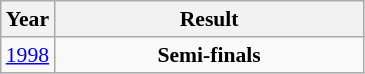<table class="wikitable" style="text-align: center; font-size:90%">
<tr>
<th>Year</th>
<th style="width:200px">Result</th>
</tr>
<tr>
<td> <a href='#'>1998</a></td>
<td><strong> Semi-finals</strong></td>
</tr>
</table>
